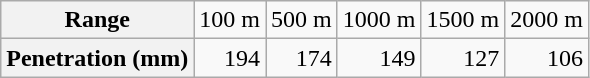<table class="wikitable" style="text-align:right;">
<tr>
<th>Range</th>
<td>100 m</td>
<td>500 m</td>
<td>1000 m</td>
<td>1500 m</td>
<td>2000 m</td>
</tr>
<tr>
<th>Penetration (mm)</th>
<td>194</td>
<td>174</td>
<td>149</td>
<td>127</td>
<td>106</td>
</tr>
</table>
